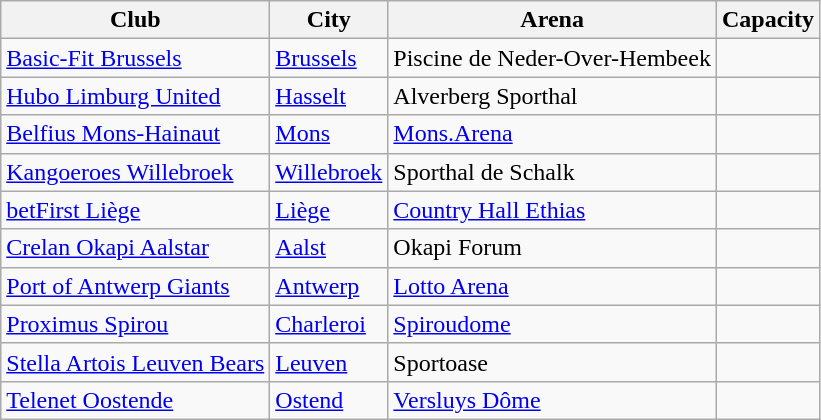<table class="wikitable sortable">
<tr>
<th>Club</th>
<th>City</th>
<th>Arena</th>
<th>Capacity</th>
</tr>
<tr>
<td><a href='#'>Basic-Fit Brussels</a></td>
<td><a href='#'>Brussels</a></td>
<td>Piscine de Neder-Over-Hembeek</td>
<td align=center></td>
</tr>
<tr>
<td><a href='#'>Hubo Limburg United</a></td>
<td><a href='#'>Hasselt</a></td>
<td>Alverberg Sporthal</td>
<td></td>
</tr>
<tr>
<td><a href='#'>Belfius Mons-Hainaut</a></td>
<td><a href='#'>Mons</a></td>
<td><a href='#'>Mons.Arena</a></td>
<td align=center></td>
</tr>
<tr>
<td><a href='#'>Kangoeroes Willebroek</a></td>
<td><a href='#'>Willebroek</a></td>
<td>Sporthal de Schalk</td>
<td align=center></td>
</tr>
<tr>
<td><a href='#'>betFirst Liège</a></td>
<td><a href='#'>Liège</a></td>
<td><a href='#'>Country Hall Ethias</a></td>
<td align=center></td>
</tr>
<tr>
<td><a href='#'>Crelan Okapi Aalstar</a></td>
<td><a href='#'>Aalst</a></td>
<td>Okapi Forum</td>
<td align=center></td>
</tr>
<tr>
<td><a href='#'>Port of Antwerp Giants</a></td>
<td><a href='#'>Antwerp</a></td>
<td><a href='#'>Lotto Arena</a></td>
<td align=center></td>
</tr>
<tr>
<td><a href='#'>Proximus Spirou</a></td>
<td><a href='#'>Charleroi</a></td>
<td><a href='#'>Spiroudome</a></td>
<td align=center></td>
</tr>
<tr>
<td><a href='#'>Stella Artois Leuven Bears</a></td>
<td><a href='#'>Leuven</a></td>
<td>Sportoase</td>
<td align=center></td>
</tr>
<tr>
<td><a href='#'>Telenet Oostende</a></td>
<td><a href='#'>Ostend</a></td>
<td><a href='#'>Versluys Dôme</a></td>
<td align=center></td>
</tr>
</table>
